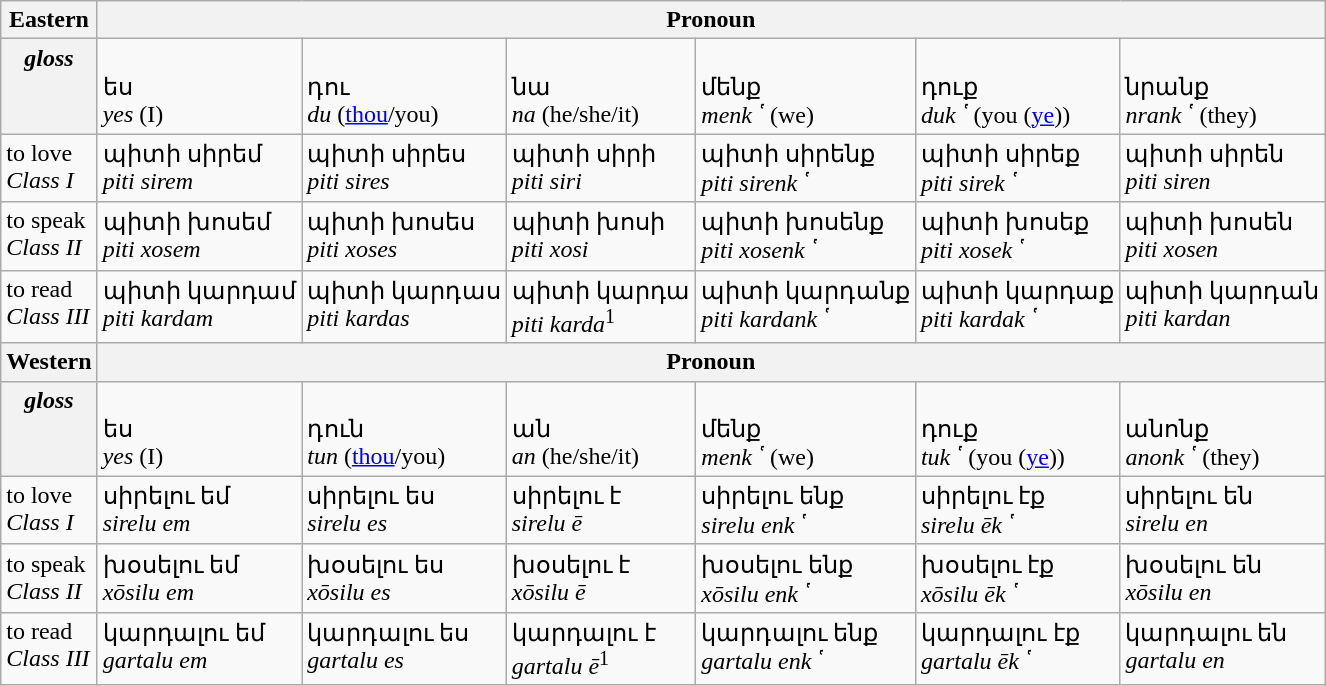<table class="wikitable">
<tr>
<th>Eastern</th>
<th colspan=6>Pronoun</th>
</tr>
<tr valign=top>
<th><em>gloss</em></th>
<td><br>ես<br><em>yes</em> (I)</td>
<td><br>դու<br><em>du</em> (<a href='#'>thou</a>/you)</td>
<td><br>նա<br><em>na</em> (he/she/it)</td>
<td><br>մենք<br><em>menk῾</em> (we)</td>
<td><br>դուք<br><em>duk῾</em> (you (<a href='#'>ye</a>))</td>
<td><br>նրանք<br><em>nrank῾</em> (they)</td>
</tr>
<tr valign=top>
<td>to love<br><em>Class I</em></td>
<td>պիտի սիրեմ<br><em>piti sirem</em></td>
<td>պիտի սիրես<br><em>piti sires</em></td>
<td>պիտի սիրի<br><em>piti siri</em></td>
<td>պիտի սիրենք<br><em>piti sirenk῾</em></td>
<td>պիտի սիրեք<br><em>piti sirek῾</em></td>
<td>պիտի սիրեն<br><em>piti siren</em></td>
</tr>
<tr valign=top>
<td>to speak<br><em>Class II</em></td>
<td>պիտի խոսեմ<br><em>piti xosem</em></td>
<td>պիտի խոսես<br><em>piti xoses</em></td>
<td>պիտի խոսի<br><em>piti xosi</em></td>
<td>պիտի խոսենք<br><em>piti xosenk῾</em></td>
<td>պիտի խոսեք<br><em>piti xosek῾</em></td>
<td>պիտի խոսեն<br><em>piti xosen</em></td>
</tr>
<tr valign=top>
<td>to read<br><em>Class III</em></td>
<td>պիտի կարդամ<br><em>piti kardam</em></td>
<td>պիտի կարդաս<br><em>piti kardas</em></td>
<td>պիտի կարդա<br><em>piti karda</em><sup>1</sup></td>
<td>պիտի կարդանք<br><em>piti kardank῾</em></td>
<td>պիտի կարդաք<br><em>piti kardak῾</em></td>
<td>պիտի կարդան<br><em>piti kardan</em></td>
</tr>
<tr valign=top>
<th>Western</th>
<th colspan=6>Pronoun</th>
</tr>
<tr valign=top>
<th><em>gloss</em></th>
<td><br>ես<br><em>yes</em> (I)</td>
<td><br>դուն<br><em>tun</em> (<a href='#'>thou</a>/you)</td>
<td><br>ան<br><em>an</em> (he/she/it)</td>
<td><br>մենք<br><em>menk῾</em> (we)</td>
<td><br>դուք<br><em>tuk῾</em> (you (<a href='#'>ye</a>))</td>
<td><br>անոնք<br><em>anonk῾</em> (they)</td>
</tr>
<tr valign=top>
<td>to love<br><em>Class I</em></td>
<td>սիրելու եմ<br><em>sirelu em</em></td>
<td>սիրելու ես<br><em>sirelu es</em></td>
<td>սիրելու է<br><em>sirelu ē</em></td>
<td>սիրելու ենք<br><em>sirelu enk῾</em></td>
<td>սիրելու էք<br><em>sirelu ēk῾</em></td>
<td>սիրելու են<br><em>sirelu en</em></td>
</tr>
<tr valign=top>
<td>to speak<br><em>Class II</em></td>
<td>խօսելու եմ<br><em>xōsilu em</em></td>
<td>խօսելու ես<br><em>xōsilu es</em></td>
<td>խօսելու է<br><em>xōsilu ē</em></td>
<td>խօսելու ենք<br><em>xōsilu enk῾</em></td>
<td>խօսելու էք<br><em>xōsilu ēk῾</em></td>
<td>խօսելու են<br><em>xōsilu en</em></td>
</tr>
<tr valign=top>
<td>to read<br><em>Class III</em></td>
<td>կարդալու եմ<br><em>gartalu em</em></td>
<td>կարդալու ես<br><em>gartalu es</em></td>
<td>կարդալու է<br><em>gartalu ē</em><sup>1</sup></td>
<td>կարդալու ենք<br><em>gartalu enk῾</em></td>
<td>կարդալու էք<br><em>gartalu ēk῾</em></td>
<td>կարդալու են<br><em>gartalu en</em></td>
</tr>
</table>
